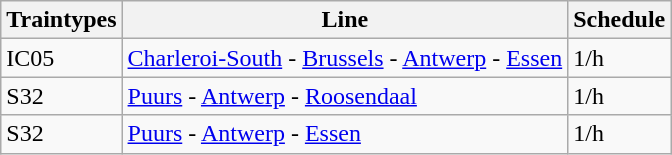<table class="wikitable">
<tr>
<th>Traintypes</th>
<th>Line</th>
<th>Schedule</th>
</tr>
<tr>
<td>IC05</td>
<td><a href='#'>Charleroi-South</a> - <a href='#'>Brussels</a> - <a href='#'>Antwerp</a> - <a href='#'>Essen</a></td>
<td>1/h</td>
</tr>
<tr>
<td>S32</td>
<td><a href='#'>Puurs</a> - <a href='#'>Antwerp</a> - <a href='#'>Roosendaal</a></td>
<td>1/h</td>
</tr>
<tr>
<td>S32</td>
<td><a href='#'>Puurs</a> - <a href='#'>Antwerp</a> - <a href='#'>Essen</a></td>
<td>1/h</td>
</tr>
</table>
